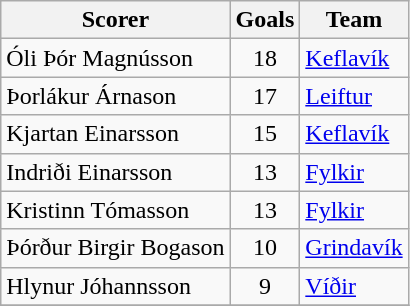<table class="wikitable">
<tr>
<th>Scorer</th>
<th>Goals</th>
<th>Team</th>
</tr>
<tr>
<td> Óli Þór Magnússon</td>
<td align=center>18</td>
<td><a href='#'>Keflavík</a></td>
</tr>
<tr>
<td> Þorlákur Árnason</td>
<td align=center>17</td>
<td><a href='#'>Leiftur</a></td>
</tr>
<tr>
<td> Kjartan Einarsson</td>
<td align=center>15</td>
<td><a href='#'>Keflavík</a></td>
</tr>
<tr>
<td> Indriði Einarsson</td>
<td align=center>13</td>
<td><a href='#'>Fylkir</a></td>
</tr>
<tr>
<td> Kristinn Tómasson</td>
<td align=center>13</td>
<td><a href='#'>Fylkir</a></td>
</tr>
<tr>
<td> Þórður Birgir Bogason</td>
<td align=center>10</td>
<td><a href='#'>Grindavík</a></td>
</tr>
<tr>
<td> Hlynur Jóhannsson</td>
<td align=center>9</td>
<td><a href='#'>Víðir</a></td>
</tr>
<tr>
</tr>
</table>
